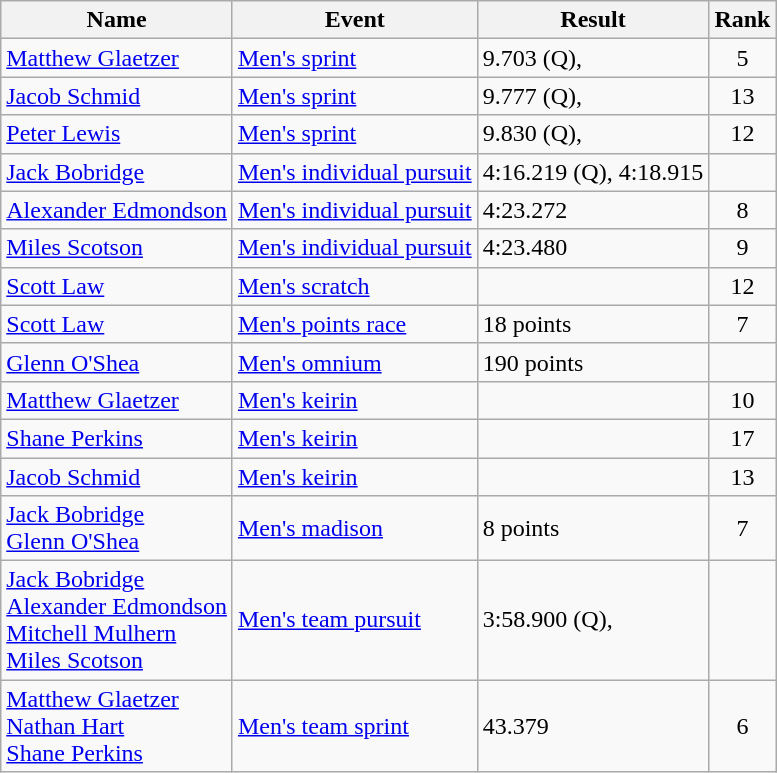<table class="wikitable sortable">
<tr>
<th>Name</th>
<th>Event</th>
<th>Result</th>
<th>Rank</th>
</tr>
<tr>
<td><a href='#'>Matthew Glaetzer</a></td>
<td><a href='#'>Men's sprint</a></td>
<td>9.703 (Q),</td>
<td align=center>5</td>
</tr>
<tr>
<td><a href='#'>Jacob Schmid</a></td>
<td><a href='#'>Men's sprint</a></td>
<td>9.777 (Q),</td>
<td align=center>13</td>
</tr>
<tr>
<td><a href='#'>Peter Lewis</a></td>
<td><a href='#'>Men's sprint</a></td>
<td>9.830 (Q),</td>
<td align=center>12</td>
</tr>
<tr>
<td><a href='#'>Jack Bobridge</a></td>
<td><a href='#'>Men's individual pursuit</a></td>
<td>4:16.219 (Q), 4:18.915</td>
<td align=center></td>
</tr>
<tr>
<td><a href='#'>Alexander Edmondson</a></td>
<td><a href='#'>Men's individual pursuit</a></td>
<td>4:23.272</td>
<td align=center>8</td>
</tr>
<tr>
<td><a href='#'>Miles Scotson</a></td>
<td><a href='#'>Men's individual pursuit</a></td>
<td>4:23.480</td>
<td align=center>9</td>
</tr>
<tr>
<td><a href='#'>Scott Law</a></td>
<td><a href='#'>Men's scratch</a></td>
<td></td>
<td align=center>12</td>
</tr>
<tr>
<td><a href='#'>Scott Law</a></td>
<td><a href='#'>Men's points race</a></td>
<td>18 points</td>
<td align=center>7</td>
</tr>
<tr>
<td><a href='#'>Glenn O'Shea</a></td>
<td><a href='#'>Men's omnium</a></td>
<td>190 points</td>
<td align=center></td>
</tr>
<tr>
<td><a href='#'>Matthew Glaetzer</a></td>
<td><a href='#'>Men's keirin</a></td>
<td></td>
<td align=center>10</td>
</tr>
<tr>
<td><a href='#'>Shane Perkins</a></td>
<td><a href='#'>Men's keirin</a></td>
<td></td>
<td align=center>17</td>
</tr>
<tr>
<td><a href='#'>Jacob Schmid</a></td>
<td><a href='#'>Men's keirin</a></td>
<td></td>
<td align=center>13</td>
</tr>
<tr>
<td><a href='#'>Jack Bobridge</a><br><a href='#'>Glenn O'Shea</a></td>
<td><a href='#'>Men's madison</a></td>
<td>8 points</td>
<td align=center>7</td>
</tr>
<tr>
<td><a href='#'>Jack Bobridge</a><br><a href='#'>Alexander Edmondson</a><br><a href='#'>Mitchell Mulhern</a><br><a href='#'>Miles Scotson</a></td>
<td><a href='#'>Men's team pursuit</a></td>
<td>3:58.900 (Q),</td>
<td align=center></td>
</tr>
<tr>
<td><a href='#'>Matthew Glaetzer</a><br><a href='#'>Nathan Hart</a><br><a href='#'>Shane Perkins</a></td>
<td><a href='#'>Men's team sprint</a></td>
<td>43.379</td>
<td align=center>6</td>
</tr>
</table>
